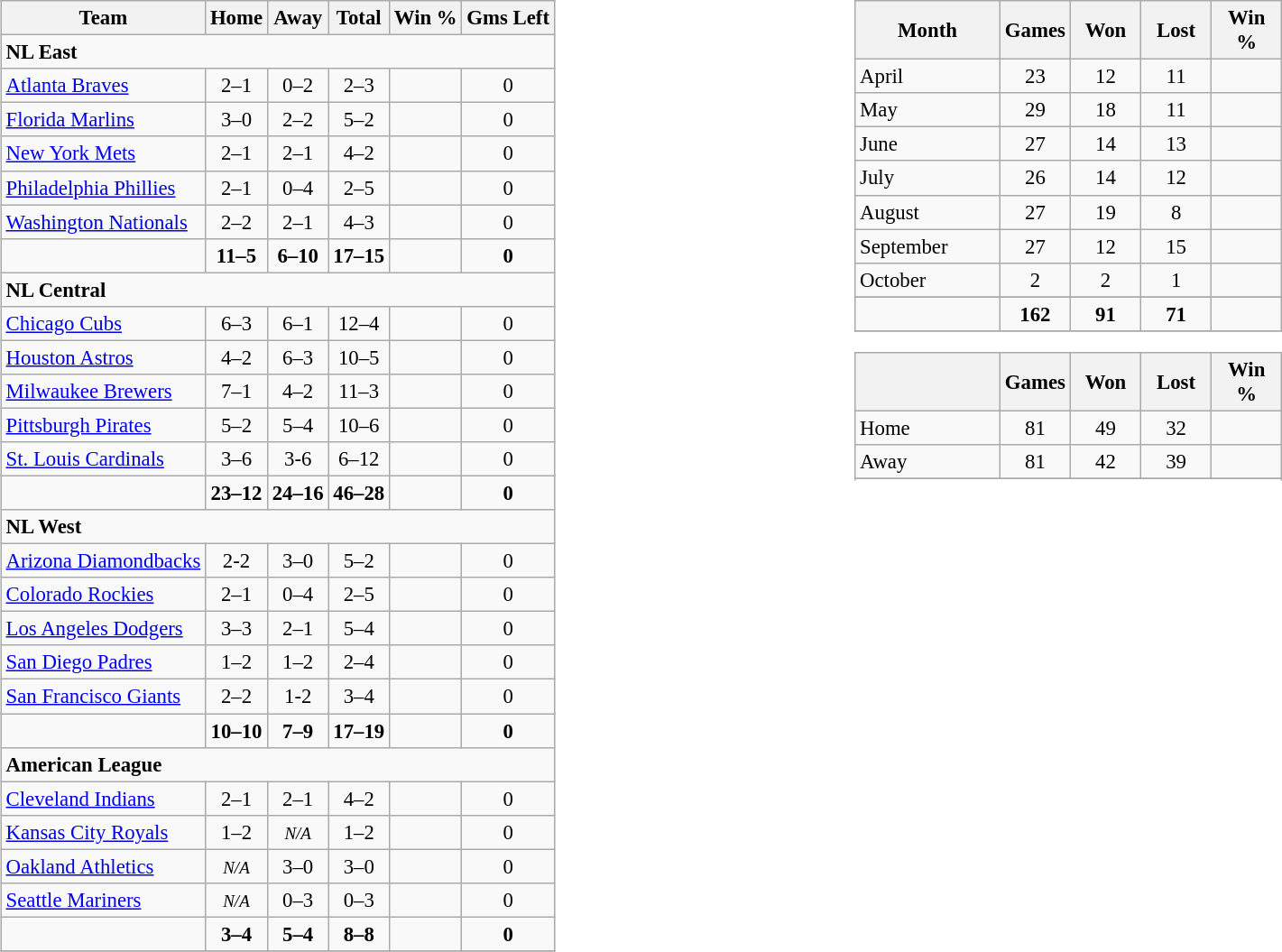<table width=100%>
<tr>
<td width=50% valign="top"><br><table class="wikitable" style="font-size: 95%; text-align: center;">
<tr>
<th>Team</th>
<th>Home</th>
<th>Away</th>
<th>Total</th>
<th>Win %</th>
<th>Gms Left</th>
</tr>
<tr>
<td align="left" colspan="6"><strong>NL East</strong></td>
</tr>
<tr>
<td align="left"><a href='#'>Atlanta Braves</a></td>
<td>2–1</td>
<td>0–2</td>
<td>2–3</td>
<td></td>
<td>0</td>
</tr>
<tr>
<td align="left"><a href='#'>Florida Marlins</a></td>
<td>3–0</td>
<td>2–2</td>
<td>5–2</td>
<td></td>
<td>0</td>
</tr>
<tr>
<td align="left"><a href='#'>New York Mets</a></td>
<td>2–1</td>
<td>2–1</td>
<td>4–2</td>
<td></td>
<td>0</td>
</tr>
<tr>
<td align="left"><a href='#'>Philadelphia Phillies</a></td>
<td>2–1</td>
<td>0–4</td>
<td>2–5</td>
<td></td>
<td>0</td>
</tr>
<tr>
<td align="left"><a href='#'>Washington Nationals</a></td>
<td>2–2</td>
<td>2–1</td>
<td>4–3</td>
<td></td>
<td>0</td>
</tr>
<tr style="font-weight:bold;">
<td></td>
<td>11–5</td>
<td>6–10</td>
<td>17–15</td>
<td></td>
<td>0</td>
</tr>
<tr>
<td align="left" colspan="6"><strong>NL Central</strong></td>
</tr>
<tr>
<td align="left"><a href='#'>Chicago Cubs</a></td>
<td>6–3</td>
<td>6–1</td>
<td>12–4</td>
<td></td>
<td>0</td>
</tr>
<tr>
<td align="left"><a href='#'>Houston Astros</a></td>
<td>4–2</td>
<td>6–3</td>
<td>10–5</td>
<td></td>
<td>0</td>
</tr>
<tr>
<td align="left"><a href='#'>Milwaukee Brewers</a></td>
<td>7–1</td>
<td>4–2</td>
<td>11–3</td>
<td></td>
<td>0</td>
</tr>
<tr>
<td align="left"><a href='#'>Pittsburgh Pirates</a></td>
<td>5–2</td>
<td>5–4</td>
<td>10–6</td>
<td></td>
<td>0</td>
</tr>
<tr>
<td align="left"><a href='#'>St. Louis Cardinals</a></td>
<td>3–6</td>
<td>3-6</td>
<td>6–12</td>
<td></td>
<td>0</td>
</tr>
<tr style="font-weight:bold;">
<td></td>
<td>23–12</td>
<td>24–16</td>
<td>46–28</td>
<td></td>
<td>0</td>
</tr>
<tr>
<td align="left" colspan="6"><strong>NL West</strong></td>
</tr>
<tr>
<td align="left"><a href='#'>Arizona Diamondbacks</a></td>
<td>2-2</td>
<td>3–0</td>
<td>5–2</td>
<td></td>
<td>0</td>
</tr>
<tr>
<td align="left"><a href='#'>Colorado Rockies</a></td>
<td>2–1</td>
<td>0–4</td>
<td>2–5</td>
<td></td>
<td>0</td>
</tr>
<tr>
<td align="left"><a href='#'>Los Angeles Dodgers</a></td>
<td>3–3</td>
<td>2–1</td>
<td>5–4</td>
<td></td>
<td>0</td>
</tr>
<tr>
<td align="left"><a href='#'>San Diego Padres</a></td>
<td>1–2</td>
<td>1–2</td>
<td>2–4</td>
<td></td>
<td>0</td>
</tr>
<tr>
<td align="left"><a href='#'>San Francisco Giants</a></td>
<td>2–2</td>
<td>1-2</td>
<td>3–4</td>
<td></td>
<td>0</td>
</tr>
<tr style="font-weight:bold;">
<td></td>
<td>10–10</td>
<td>7–9</td>
<td>17–19</td>
<td></td>
<td>0</td>
</tr>
<tr>
<td align="left" colspan="6"><strong>American League</strong></td>
</tr>
<tr>
<td align="left"><a href='#'>Cleveland Indians</a></td>
<td>2–1</td>
<td>2–1</td>
<td>4–2</td>
<td></td>
<td>0</td>
</tr>
<tr>
<td align="left"><a href='#'>Kansas City Royals</a></td>
<td>1–2</td>
<td><em><small>N/A</small></em></td>
<td>1–2</td>
<td></td>
<td>0</td>
</tr>
<tr>
<td align="left"><a href='#'>Oakland Athletics</a></td>
<td><em><small>N/A</small></em></td>
<td>3–0</td>
<td>3–0</td>
<td></td>
<td>0</td>
</tr>
<tr>
<td align="left"><a href='#'>Seattle Mariners</a></td>
<td><em><small>N/A</small></em></td>
<td>0–3</td>
<td>0–3</td>
<td></td>
<td>0</td>
</tr>
<tr style="font-weight:bold;">
<td></td>
<td>3–4</td>
<td>5–4</td>
<td>8–8</td>
<td></td>
<td>0</td>
</tr>
<tr>
</tr>
</table>
</td>
<td width=50% valign="top"><br><table class="wikitable" style="font-size: 95%; text-align: center;">
<tr>
<th width="100">Month</th>
<th width="45">Games</th>
<th width="45">Won</th>
<th width="45">Lost</th>
<th width="45">Win %</th>
</tr>
<tr>
<td align="left">April</td>
<td>23</td>
<td>12</td>
<td>11</td>
<td></td>
</tr>
<tr>
<td align="left">May</td>
<td>29</td>
<td>18</td>
<td>11</td>
<td></td>
</tr>
<tr>
<td align="left">June</td>
<td>27</td>
<td>14</td>
<td>13</td>
<td></td>
</tr>
<tr>
<td align="left">July</td>
<td>26</td>
<td>14</td>
<td>12</td>
<td></td>
</tr>
<tr>
<td align="left">August</td>
<td>27</td>
<td>19</td>
<td>8</td>
<td></td>
</tr>
<tr>
<td align="left">September</td>
<td>27</td>
<td>12</td>
<td>15</td>
<td></td>
</tr>
<tr>
<td align="left">October</td>
<td>2</td>
<td>2</td>
<td>1</td>
<td></td>
</tr>
<tr>
</tr>
<tr style="font-weight:bold;">
<td></td>
<td>162</td>
<td>91</td>
<td>71</td>
<td></td>
</tr>
<tr>
</tr>
</table>
<table class="wikitable" style="font-size: 95%; text-align: center;">
<tr>
<th width="100"></th>
<th width="45">Games</th>
<th width="45">Won</th>
<th width="45">Lost</th>
<th width="45">Win %</th>
</tr>
<tr>
<td align="left">Home</td>
<td>81</td>
<td>49</td>
<td>32</td>
<td></td>
</tr>
<tr>
<td align="left">Away</td>
<td>81</td>
<td>42</td>
<td>39</td>
<td></td>
</tr>
<tr>
</tr>
<tr>
</tr>
</table>
</td>
</tr>
</table>
